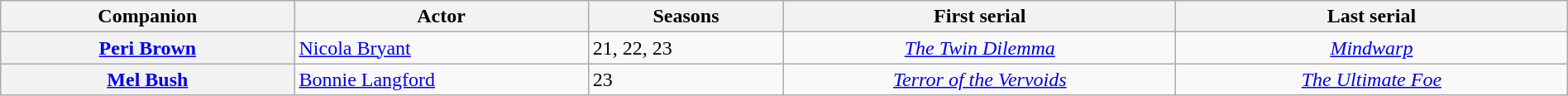<table class="wikitable plainrowheaders" style="width:100%;">
<tr>
<th scope="col" style="width:15%;">Companion</th>
<th scope="col" style="width:15%;">Actor</th>
<th scope="col" style="width:10%;">Seasons</th>
<th scope="col" style="width:20%;">First serial</th>
<th scope="col" style="width:20%;">Last serial</th>
</tr>
<tr>
<th scope="row"><a href='#'>Peri Brown</a></th>
<td><a href='#'>Nicola Bryant</a></td>
<td>21, 22, 23</td>
<td align="center"><em><a href='#'>The Twin Dilemma</a></em></td>
<td align="center"><em><a href='#'>Mindwarp</a></em></td>
</tr>
<tr>
<th scope="row"><a href='#'>Mel Bush</a></th>
<td><a href='#'>Bonnie Langford</a></td>
<td>23</td>
<td align="center"><em><a href='#'>Terror of the Vervoids</a></em></td>
<td align="center"><em><a href='#'>The Ultimate Foe</a></em></td>
</tr>
</table>
